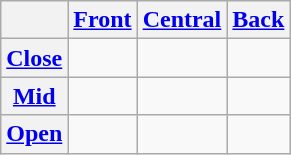<table class="wikitable" border="1">
<tr align="center">
<th></th>
<th><a href='#'>Front</a></th>
<th><a href='#'>Central</a></th>
<th><a href='#'>Back</a></th>
</tr>
<tr align="center">
<th><strong><a href='#'>Close</a></strong></th>
<td></td>
<td></td>
<td></td>
</tr>
<tr align="center">
<th><strong><a href='#'>Mid</a></strong></th>
<td></td>
<td></td>
<td></td>
</tr>
<tr align="center">
<th><strong><a href='#'>Open</a></strong></th>
<td></td>
<td></td>
<td></td>
</tr>
</table>
